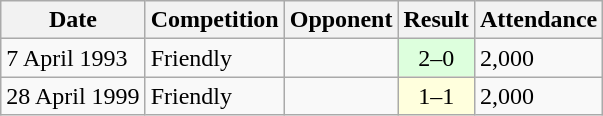<table class="wikitable">
<tr>
<th>Date</th>
<th>Competition</th>
<th>Opponent</th>
<th>Result</th>
<th>Attendance</th>
</tr>
<tr>
<td>7 April 1993</td>
<td>Friendly</td>
<td></td>
<td style="background: #dfd; text-align:center;">2–0</td>
<td>2,000</td>
</tr>
<tr>
<td>28 April 1999</td>
<td>Friendly</td>
<td></td>
<td style="background: #ffd; text-align:center;">1–1</td>
<td>2,000</td>
</tr>
</table>
